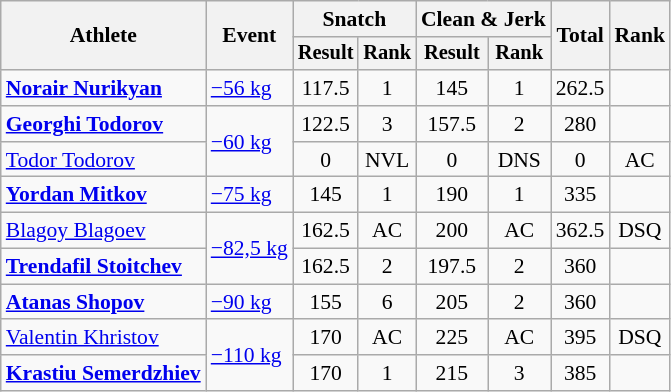<table class="wikitable" style="font-size:90%; text-align:center;">
<tr>
<th rowspan="2">Athlete</th>
<th rowspan="2">Event</th>
<th colspan="2">Snatch</th>
<th colspan="2">Clean & Jerk</th>
<th rowspan="2">Total</th>
<th rowspan="2">Rank</th>
</tr>
<tr style="font-size:95%">
<th>Result</th>
<th>Rank</th>
<th>Result</th>
<th>Rank</th>
</tr>
<tr>
<td align=left><strong><a href='#'>Norair Nurikyan</a></strong></td>
<td align=left><a href='#'>−56 kg</a></td>
<td>117.5</td>
<td>1</td>
<td>145</td>
<td>1</td>
<td>262.5</td>
<td></td>
</tr>
<tr>
<td align=left><strong><a href='#'>Georghi Todorov</a></strong></td>
<td align=left rowspan=2><a href='#'>−60 kg</a></td>
<td>122.5</td>
<td>3</td>
<td>157.5</td>
<td>2</td>
<td>280</td>
<td></td>
</tr>
<tr>
<td align=left><a href='#'>Todor Todorov</a></td>
<td>0</td>
<td>NVL</td>
<td>0</td>
<td>DNS</td>
<td>0</td>
<td>AC</td>
</tr>
<tr>
<td align=left><strong><a href='#'>Yordan Mitkov</a></strong></td>
<td align=left rowspan=1><a href='#'>−75 kg</a></td>
<td>145</td>
<td>1</td>
<td>190</td>
<td>1</td>
<td>335</td>
<td></td>
</tr>
<tr>
<td align=left><a href='#'>Blagoy Blagoev</a></td>
<td align=left rowspan=2><a href='#'>−82,5 kg</a></td>
<td>162.5</td>
<td>AC</td>
<td>200</td>
<td>AC</td>
<td>362.5</td>
<td>DSQ</td>
</tr>
<tr>
<td align=left><strong><a href='#'>Trendafil Stoitchev</a></strong></td>
<td>162.5</td>
<td>2</td>
<td>197.5</td>
<td>2</td>
<td>360</td>
<td></td>
</tr>
<tr>
<td align=left><strong><a href='#'>Atanas Shopov</a></strong></td>
<td align=left><a href='#'>−90 kg</a></td>
<td>155</td>
<td>6</td>
<td>205</td>
<td>2</td>
<td>360</td>
<td></td>
</tr>
<tr>
<td align=left><a href='#'>Valentin Khristov</a></td>
<td align=left rowspan=2><a href='#'>−110 kg</a></td>
<td>170</td>
<td>AC</td>
<td>225</td>
<td>AC</td>
<td>395</td>
<td>DSQ</td>
</tr>
<tr>
<td align=left><strong><a href='#'>Krastiu Semerdzhiev</a></strong></td>
<td>170</td>
<td>1</td>
<td>215</td>
<td>3</td>
<td>385</td>
<td></td>
</tr>
</table>
